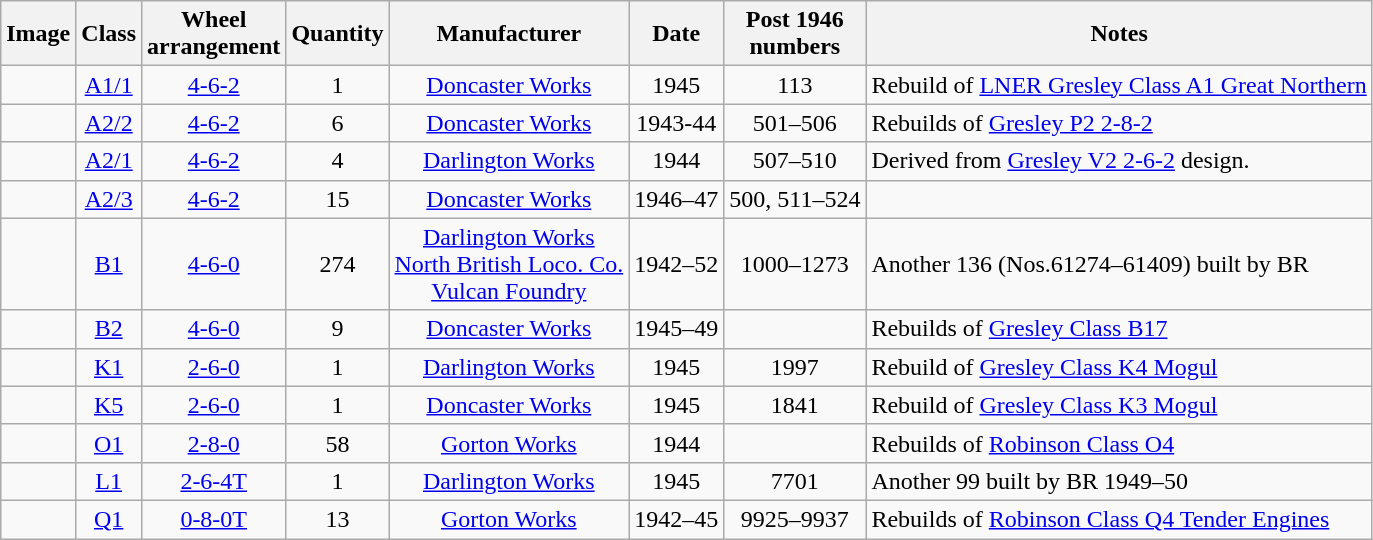<table class="wikitable" style=text-align:center>
<tr>
<th>Image</th>
<th>Class</th>
<th>Wheel<br>arrangement</th>
<th>Quantity</th>
<th>Manufacturer</th>
<th>Date</th>
<th>Post 1946<br>numbers</th>
<th>Notes</th>
</tr>
<tr>
<td></td>
<td><a href='#'>A1/1</a></td>
<td><a href='#'>4-6-2</a></td>
<td>1</td>
<td><a href='#'>Doncaster Works</a></td>
<td>1945</td>
<td>113</td>
<td align=left>Rebuild of <a href='#'>LNER Gresley Class A1 Great Northern</a></td>
</tr>
<tr>
<td></td>
<td><a href='#'>A2/2</a></td>
<td><a href='#'>4-6-2</a></td>
<td>6</td>
<td><a href='#'>Doncaster Works</a></td>
<td>1943-44</td>
<td>501–506</td>
<td align=left>Rebuilds of <a href='#'>Gresley P2 2-8-2</a></td>
</tr>
<tr>
<td></td>
<td><a href='#'>A2/1</a></td>
<td><a href='#'>4-6-2</a></td>
<td>4</td>
<td><a href='#'>Darlington Works</a></td>
<td>1944</td>
<td>507–510</td>
<td align=left>Derived from <a href='#'>Gresley V2 2-6-2</a> design.</td>
</tr>
<tr>
<td></td>
<td><a href='#'>A2/3</a></td>
<td><a href='#'>4-6-2</a></td>
<td>15</td>
<td><a href='#'>Doncaster Works</a></td>
<td>1946–47</td>
<td>500, 511–524</td>
<td align=left></td>
</tr>
<tr>
<td></td>
<td><a href='#'>B1</a></td>
<td><a href='#'>4-6-0</a></td>
<td>274</td>
<td><a href='#'>Darlington Works</a><br><a href='#'>North British Loco. Co.</a><br><a href='#'>Vulcan Foundry</a></td>
<td>1942–52</td>
<td>1000–1273</td>
<td align=left>Another 136 (Nos.61274–61409) built by BR</td>
</tr>
<tr>
<td></td>
<td><a href='#'>B2</a></td>
<td><a href='#'>4-6-0</a></td>
<td>9</td>
<td><a href='#'>Doncaster Works</a></td>
<td>1945–49</td>
<td></td>
<td align=left> Rebuilds of <a href='#'>Gresley Class B17</a></td>
</tr>
<tr>
<td></td>
<td><a href='#'>K1</a></td>
<td><a href='#'>2-6-0</a></td>
<td>1</td>
<td><a href='#'>Darlington Works</a></td>
<td>1945</td>
<td>1997</td>
<td align=left>Rebuild of <a href='#'>Gresley Class K4 Mogul</a></td>
</tr>
<tr>
<td></td>
<td><a href='#'>K5</a></td>
<td><a href='#'>2-6-0</a></td>
<td>1</td>
<td><a href='#'>Doncaster Works</a></td>
<td>1945</td>
<td>1841</td>
<td align=left>Rebuild of <a href='#'>Gresley Class K3 Mogul</a></td>
</tr>
<tr>
<td></td>
<td><a href='#'>O1</a></td>
<td><a href='#'>2-8-0</a></td>
<td>58</td>
<td><a href='#'>Gorton Works</a></td>
<td>1944</td>
<td></td>
<td align=left>Rebuilds of <a href='#'>Robinson Class O4</a></td>
</tr>
<tr>
<td></td>
<td><a href='#'>L1</a></td>
<td><a href='#'>2-6-4T</a></td>
<td>1</td>
<td><a href='#'>Darlington Works</a></td>
<td>1945</td>
<td>7701</td>
<td align=left>Another 99 built by BR 1949–50</td>
</tr>
<tr>
<td></td>
<td><a href='#'>Q1</a></td>
<td><a href='#'>0-8-0T</a></td>
<td>13</td>
<td><a href='#'>Gorton Works</a></td>
<td>1942–45</td>
<td>9925–9937</td>
<td align=left>Rebuilds of <a href='#'>Robinson Class Q4 Tender Engines</a></td>
</tr>
</table>
